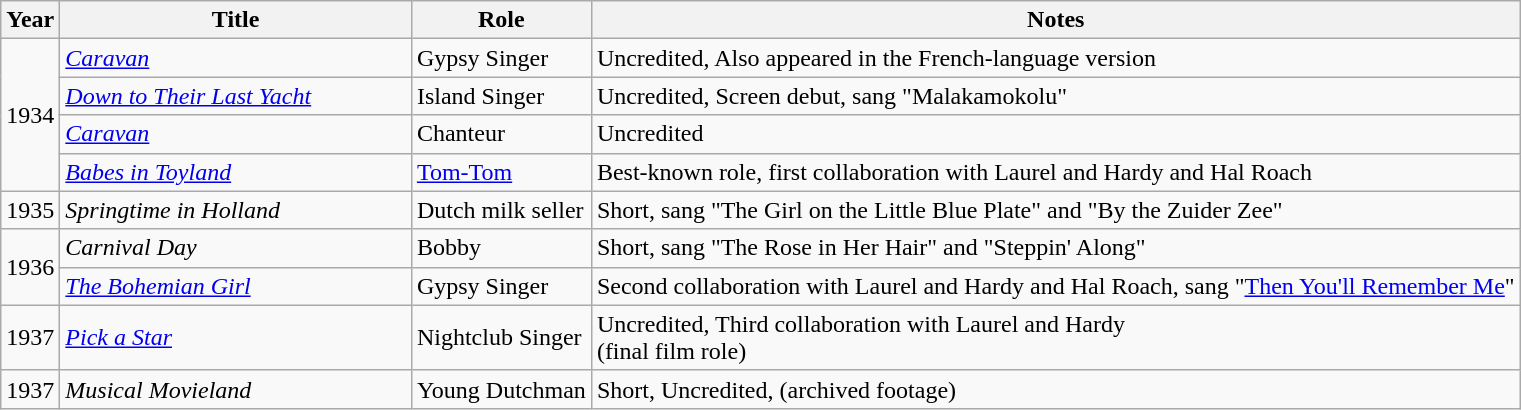<table class="wikitable sortable">
<tr>
<th>Year</th>
<th width="227px">Title</th>
<th>Role</th>
<th class="unsortable">Notes</th>
</tr>
<tr>
<td rowspan=4>1934</td>
<td><em><a href='#'>Caravan</a></em></td>
<td>Gypsy Singer</td>
<td>Uncredited, Also appeared in the French-language version</td>
</tr>
<tr>
<td><em><a href='#'>Down to Their Last Yacht</a></em></td>
<td>Island Singer</td>
<td>Uncredited, Screen debut, sang "Malakamokolu"</td>
</tr>
<tr>
<td><em><a href='#'>Caravan</a></em></td>
<td>Chanteur</td>
<td>Uncredited</td>
</tr>
<tr>
<td><em><a href='#'>Babes in Toyland</a></em></td>
<td><a href='#'>Tom-Tom</a></td>
<td>Best-known role, first collaboration with Laurel and Hardy and Hal Roach</td>
</tr>
<tr>
<td rowspan=1>1935</td>
<td><em>Springtime in Holland</em></td>
<td>Dutch milk seller</td>
<td>Short, sang "The Girl on the Little Blue Plate" and "By the Zuider Zee"</td>
</tr>
<tr>
<td rowspan=2>1936</td>
<td><em>Carnival Day</em></td>
<td>Bobby</td>
<td>Short, sang "The Rose in Her Hair" and "Steppin' Along"</td>
</tr>
<tr>
<td><em><a href='#'>The Bohemian Girl</a></em></td>
<td>Gypsy Singer</td>
<td>Second collaboration with Laurel and Hardy and Hal Roach, sang "<a href='#'>Then You'll Remember Me</a>"</td>
</tr>
<tr>
<td rowspan=1>1937</td>
<td><em><a href='#'>Pick a Star</a></em></td>
<td>Nightclub Singer</td>
<td>Uncredited, Third collaboration with Laurel and Hardy<br>(final film role)</td>
</tr>
<tr>
<td rowspan=1>1937</td>
<td><em>Musical Movieland</em></td>
<td>Young Dutchman</td>
<td>Short, Uncredited, (archived footage)</td>
</tr>
</table>
